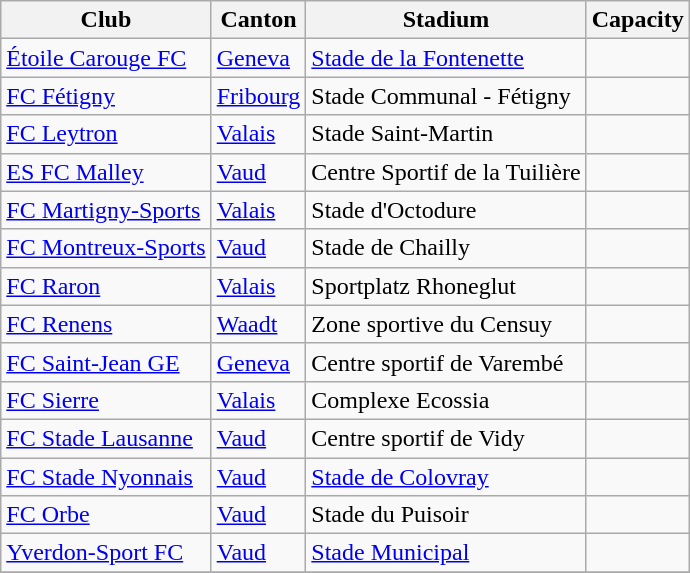<table class="wikitable">
<tr>
<th>Club</th>
<th>Canton</th>
<th>Stadium</th>
<th>Capacity</th>
</tr>
<tr>
<td><a href='#'>Étoile Carouge FC</a></td>
<td><a href='#'>Geneva</a></td>
<td><a href='#'>Stade de la Fontenette</a></td>
<td></td>
</tr>
<tr>
<td><a href='#'>FC Fétigny</a></td>
<td><a href='#'>Fribourg</a></td>
<td>Stade Communal - Fétigny</td>
<td></td>
</tr>
<tr>
<td><a href='#'>FC Leytron</a></td>
<td><a href='#'>Valais</a></td>
<td>Stade Saint-Martin</td>
<td></td>
</tr>
<tr>
<td><a href='#'>ES FC Malley</a></td>
<td><a href='#'>Vaud</a></td>
<td>Centre Sportif de la Tuilière</td>
<td></td>
</tr>
<tr>
<td><a href='#'>FC Martigny-Sports</a></td>
<td><a href='#'>Valais</a></td>
<td>Stade d'Octodure</td>
<td></td>
</tr>
<tr>
<td><a href='#'>FC Montreux-Sports</a></td>
<td><a href='#'>Vaud</a></td>
<td>Stade de Chailly</td>
<td></td>
</tr>
<tr>
<td><a href='#'>FC Raron</a></td>
<td><a href='#'>Valais</a></td>
<td>Sportplatz Rhoneglut</td>
<td></td>
</tr>
<tr>
<td><a href='#'>FC Renens</a></td>
<td><a href='#'>Waadt</a></td>
<td>Zone sportive du Censuy</td>
<td></td>
</tr>
<tr>
<td><a href='#'>FC Saint-Jean GE</a></td>
<td><a href='#'>Geneva</a></td>
<td>Centre sportif de Varembé</td>
<td></td>
</tr>
<tr>
<td><a href='#'>FC Sierre</a></td>
<td><a href='#'>Valais</a></td>
<td>Complexe Ecossia</td>
<td></td>
</tr>
<tr>
<td><a href='#'>FC Stade Lausanne</a></td>
<td><a href='#'>Vaud</a></td>
<td>Centre sportif de Vidy</td>
<td></td>
</tr>
<tr>
<td><a href='#'>FC Stade Nyonnais</a></td>
<td><a href='#'>Vaud</a></td>
<td><a href='#'>Stade de Colovray</a></td>
<td></td>
</tr>
<tr>
<td><a href='#'>FC Orbe</a></td>
<td><a href='#'>Vaud</a></td>
<td>Stade du Puisoir</td>
<td></td>
</tr>
<tr>
<td><a href='#'>Yverdon-Sport FC</a></td>
<td><a href='#'>Vaud</a></td>
<td><a href='#'>Stade Municipal</a></td>
<td></td>
</tr>
<tr>
</tr>
</table>
